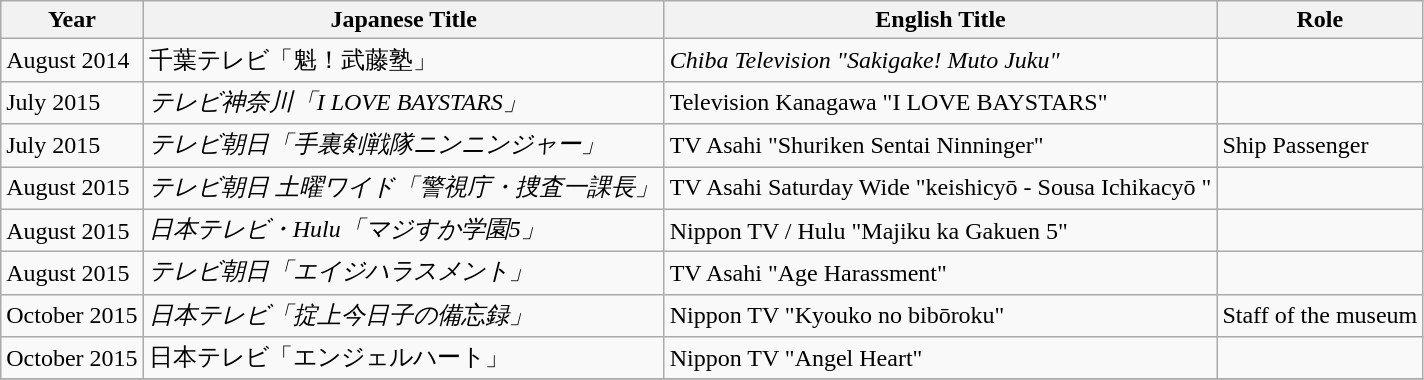<table class="wikitable sortable">
<tr>
<th>Year</th>
<th>Japanese Title</th>
<th>English Title</th>
<th>Role</th>
</tr>
<tr>
<td>August 2014</td>
<td>千葉テレビ「魁！武藤塾」</td>
<td><em>Chiba Television "Sakigake! Muto Juku"</em></td>
<td></td>
</tr>
<tr>
<td>July 2015</td>
<td><em>テレビ神奈川「I LOVE BAYSTARS」</em></td>
<td>Television Kanagawa "I LOVE BAYSTARS"</td>
<td></td>
</tr>
<tr>
<td>July 2015</td>
<td><em>テレビ朝日「手裏剣戦隊ニンニンジャー」</em></td>
<td>TV Asahi "Shuriken Sentai Ninninger"</td>
<td>Ship Passenger</td>
</tr>
<tr>
<td>August 2015</td>
<td><em>テレビ朝日 土曜ワイド「警視庁・捜査一課長」</em></td>
<td>TV Asahi Saturday Wide "keishicyō - Sousa Ichikacyō "</td>
<td></td>
</tr>
<tr>
<td>August 2015</td>
<td><em>日本テレビ・Hulu「マジすか学園5」</em></td>
<td>Nippon TV / Hulu "Majiku ka Gakuen 5"</td>
<td></td>
</tr>
<tr>
<td>August 2015</td>
<td><em>テレビ朝日「エイジハラスメント」</em></td>
<td>TV Asahi "Age Harassment"</td>
<td></td>
</tr>
<tr>
<td>October 2015</td>
<td><em>日本テレビ「掟上今日子の備忘録」</em></td>
<td>Nippon TV "Kyouko no bibōroku"</td>
<td>Staff of the museum</td>
</tr>
<tr>
<td>October 2015</td>
<td>日本テレビ「エンジェルハート」</td>
<td>Nippon TV "Angel Heart"</td>
<td></td>
</tr>
<tr>
</tr>
</table>
